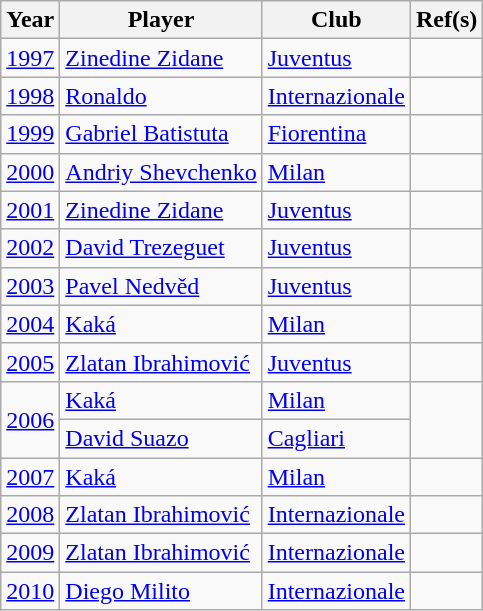<table class=wikitable>
<tr>
<th Style="text-align:center">Year</th>
<th Style="text-align:center">Player</th>
<th Style="text-align:center">Club</th>
<th>Ref(s)</th>
</tr>
<tr>
<td><a href='#'>1997</a></td>
<td> <a href='#'>Zinedine Zidane</a></td>
<td><a href='#'>Juventus</a></td>
<td></td>
</tr>
<tr>
<td><a href='#'>1998</a></td>
<td> <a href='#'>Ronaldo</a></td>
<td><a href='#'>Internazionale</a></td>
<td></td>
</tr>
<tr>
<td><a href='#'>1999</a></td>
<td> <a href='#'>Gabriel Batistuta</a></td>
<td><a href='#'>Fiorentina</a></td>
<td></td>
</tr>
<tr>
<td><a href='#'>2000</a></td>
<td> <a href='#'>Andriy Shevchenko</a></td>
<td><a href='#'>Milan</a></td>
<td></td>
</tr>
<tr>
<td><a href='#'>2001</a></td>
<td> <a href='#'>Zinedine Zidane</a></td>
<td><a href='#'>Juventus</a></td>
<td></td>
</tr>
<tr>
<td><a href='#'>2002</a></td>
<td> <a href='#'>David Trezeguet</a></td>
<td><a href='#'>Juventus</a></td>
<td></td>
</tr>
<tr>
<td><a href='#'>2003</a></td>
<td> <a href='#'>Pavel Nedvěd</a></td>
<td><a href='#'>Juventus</a></td>
<td></td>
</tr>
<tr>
<td><a href='#'>2004</a></td>
<td> <a href='#'>Kaká</a></td>
<td><a href='#'>Milan</a></td>
<td></td>
</tr>
<tr>
<td><a href='#'>2005</a></td>
<td> <a href='#'>Zlatan Ibrahimović</a></td>
<td><a href='#'>Juventus</a></td>
<td></td>
</tr>
<tr>
<td rowspan="2"><a href='#'>2006</a></td>
<td> <a href='#'>Kaká</a></td>
<td><a href='#'>Milan</a></td>
<td rowspan="2"></td>
</tr>
<tr>
<td> <a href='#'>David Suazo</a></td>
<td><a href='#'>Cagliari</a></td>
</tr>
<tr>
<td><a href='#'>2007</a></td>
<td> <a href='#'>Kaká</a></td>
<td><a href='#'>Milan</a></td>
<td></td>
</tr>
<tr>
<td><a href='#'>2008</a></td>
<td> <a href='#'>Zlatan Ibrahimović</a></td>
<td><a href='#'>Internazionale</a></td>
<td></td>
</tr>
<tr>
<td><a href='#'>2009</a></td>
<td> <a href='#'>Zlatan Ibrahimović</a></td>
<td><a href='#'>Internazionale</a></td>
<td></td>
</tr>
<tr>
<td><a href='#'>2010</a></td>
<td> <a href='#'>Diego Milito</a></td>
<td><a href='#'>Internazionale</a></td>
<td></td>
</tr>
</table>
